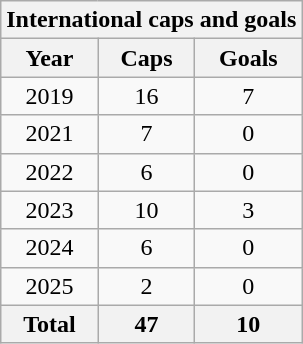<table class="wikitable sortable" style="text-align:center">
<tr>
<th colspan="3">International caps and goals</th>
</tr>
<tr>
<th>Year</th>
<th>Caps</th>
<th>Goals</th>
</tr>
<tr>
<td>2019</td>
<td>16</td>
<td>7</td>
</tr>
<tr>
<td>2021</td>
<td>7</td>
<td>0</td>
</tr>
<tr>
<td>2022</td>
<td>6</td>
<td>0</td>
</tr>
<tr>
<td>2023</td>
<td>10</td>
<td>3</td>
</tr>
<tr>
<td>2024</td>
<td>6</td>
<td>0</td>
</tr>
<tr>
<td>2025</td>
<td>2</td>
<td>0</td>
</tr>
<tr>
<th>Total</th>
<th>47</th>
<th>10</th>
</tr>
</table>
